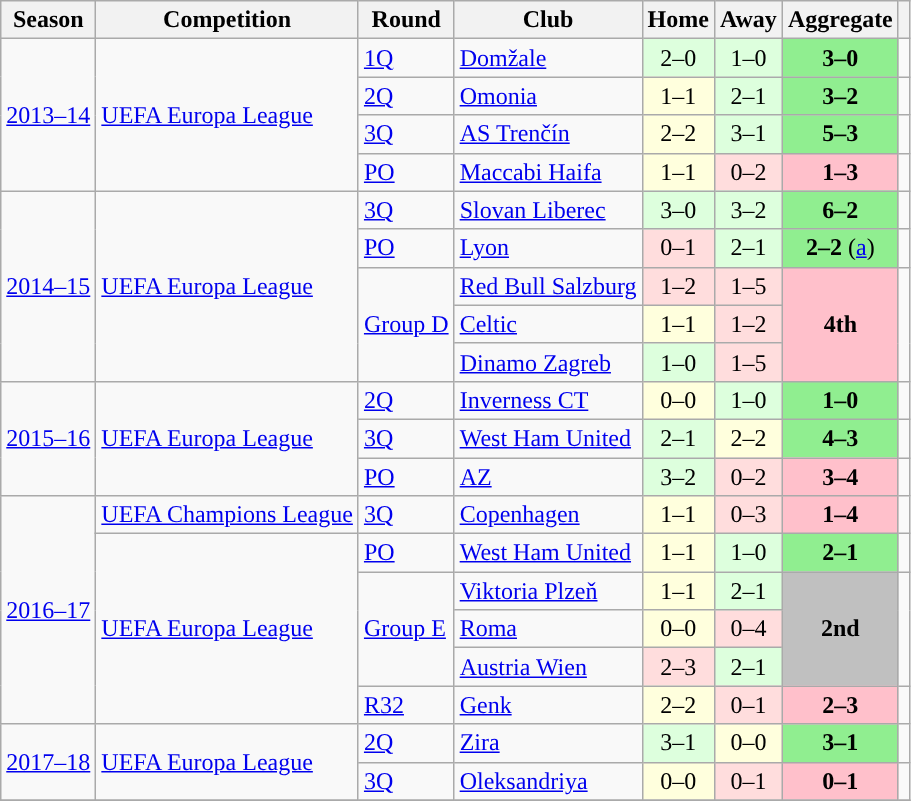<table class="wikitable collapsible autocollapse">
<tr>
<th>Season</th>
<th>Competition</th>
<th>Round</th>
<th>Club</th>
<th>Home</th>
<th>Away</th>
<th>Aggregate</th>
<th></th>
</tr>
<tr>
<td rowspan="4"><a href='#'>2013–14</a></td>
<td rowspan="4"><a href='#'>UEFA Europa League</a></td>
<td><a href='#'>1Q</a></td>
<td> <a href='#'>Domžale</a></td>
<td bgcolor="#ddffdd" align="center">2–0</td>
<td bgcolor="#ddffdd" align="center">1–0</td>
<td bgcolor=lightgreen align="center"><strong>3–0</strong></td>
<td></td>
</tr>
<tr>
<td><a href='#'>2Q</a></td>
<td> <a href='#'>Omonia</a></td>
<td bgcolor="#ffffdd" align="center">1–1</td>
<td bgcolor="#ddffdd" align="center">2–1</td>
<td bgcolor=lightgreen align="center"><strong>3–2</strong></td>
<td></td>
</tr>
<tr>
<td><a href='#'>3Q</a></td>
<td> <a href='#'>AS Trenčín</a></td>
<td bgcolor="#ffffdd" align="center">2–2</td>
<td bgcolor="#ddffdd" align="center">3–1</td>
<td bgcolor=lightgreen align="center"><strong>5–3</strong></td>
<td></td>
</tr>
<tr>
<td><a href='#'>PO</a></td>
<td> <a href='#'>Maccabi Haifa</a></td>
<td bgcolor="#ffffdd" style="text-align:center;">1–1</td>
<td bgcolor="#ffdddd" style="text-align:center;">0–2</td>
<td bgcolor=pink style="text-align:center;"><strong>1–3</strong></td>
<td></td>
</tr>
<tr>
<td rowspan="5"><a href='#'>2014–15</a></td>
<td rowspan="5"><a href='#'>UEFA Europa League</a></td>
<td><a href='#'>3Q</a></td>
<td> <a href='#'>Slovan Liberec</a></td>
<td bgcolor="#ddffdd" align="center">3–0</td>
<td bgcolor="#ddffdd" align="center">3–2</td>
<td bgcolor=lightgreen align="center"><strong>6–2</strong></td>
<td></td>
</tr>
<tr>
<td><a href='#'>PO</a></td>
<td> <a href='#'>Lyon</a></td>
<td bgcolor="#ffdddd" align="center">0–1</td>
<td bgcolor="#ddffdd" align="center">2–1</td>
<td bgcolor=lightgreen align="center"><strong>2–2</strong> (<a href='#'>a</a>)</td>
<td></td>
</tr>
<tr>
<td rowspan="3"><a href='#'>Group D</a></td>
<td> <a href='#'>Red Bull Salzburg</a></td>
<td bgcolor="#ffdddd" style="text-align:center;">1–2</td>
<td bgcolor="#ffdddd" style="text-align:center;">1–5</td>
<td rowspan="3" bgcolor=pink align="center"><strong>4th</strong></td>
<td rowspan="3"></td>
</tr>
<tr>
<td> <a href='#'>Celtic</a></td>
<td bgcolor="#ffffdd" style="text-align:center;">1–1</td>
<td bgcolor="#ffdddd" style="text-align:center;">1–2</td>
</tr>
<tr>
<td> <a href='#'>Dinamo Zagreb</a></td>
<td bgcolor="#ddffdd" style="text-align:center;">1–0</td>
<td bgcolor="#ffdddd" style="text-align:center;">1–5</td>
</tr>
<tr>
<td rowspan=3><a href='#'>2015–16</a></td>
<td rowspan=3><a href='#'>UEFA Europa League</a></td>
<td><a href='#'>2Q</a></td>
<td> <a href='#'>Inverness CT</a></td>
<td bgcolor="#ffffdd" align="center">0–0</td>
<td bgcolor="#ddffdd" align="center">1–0</td>
<td bgcolor=lightgreen align="center"><strong>1–0</strong></td>
<td></td>
</tr>
<tr>
<td><a href='#'>3Q</a></td>
<td> <a href='#'>West Ham United</a></td>
<td bgcolor="#ddffdd" align="center">2–1</td>
<td bgcolor="#ffffdd" align="center">2–2</td>
<td bgcolor=lightgreen align="center"><strong>4–3</strong></td>
<td></td>
</tr>
<tr>
<td style="background-color:"><a href='#'>PO</a></td>
<td style="background-color:"> <a href='#'>AZ</a></td>
<td bgcolor="#ddffdd" align="center">3–2</td>
<td bgcolor="#ffdddd" align="center">0–2</td>
<td bgcolor=pink align="center"><strong>3–4</strong></td>
<td></td>
</tr>
<tr>
<td rowspan="6"><a href='#'>2016–17</a></td>
<td><a href='#'>UEFA Champions League</a></td>
<td><a href='#'>3Q</a></td>
<td> <a href='#'>Copenhagen</a></td>
<td bgcolor="#ffffdd" align="center">1–1</td>
<td bgcolor="#ffdddd" align="center">0–3</td>
<td bgcolor=pink align="center"><strong>1–4</strong></td>
<td></td>
</tr>
<tr>
<td rowspan="5"><a href='#'>UEFA Europa League</a></td>
<td><a href='#'>PO</a></td>
<td> <a href='#'>West Ham United</a></td>
<td bgcolor="#ffffdd" align="center">1–1</td>
<td bgcolor="#ddffdd" align="center">1–0</td>
<td bgcolor=lightgreen align="center"><strong>2–1</strong></td>
<td></td>
</tr>
<tr>
<td rowspan="3"><a href='#'>Group E</a></td>
<td> <a href='#'>Viktoria Plzeň</a></td>
<td bgcolor="#ffffdd" style="text-align:center;">1–1</td>
<td bgcolor="#ddffdd" style="text-align:center;">2–1</td>
<td bgcolor="silver" rowspan="3" align="center"><strong>2nd</strong></td>
<td rowspan="3"></td>
</tr>
<tr>
<td> <a href='#'>Roma</a></td>
<td bgcolor="#ffffdd" style="text-align:center;">0–0</td>
<td bgcolor="#ffdddd" style="text-align:center;">0–4</td>
</tr>
<tr>
<td> <a href='#'>Austria Wien</a></td>
<td bgcolor="#ffdddd" style="text-align:center;">2–3</td>
<td bgcolor="#ddffdd" style="text-align:center;">2–1</td>
</tr>
<tr>
<td><a href='#'>R32</a></td>
<td> <a href='#'>Genk</a></td>
<td bgcolor="#ffffdd" align="center">2–2</td>
<td bgcolor="#ffdddd" align="center">0–1</td>
<td bgcolor=pink align="center"><strong>2–3</strong></td>
<td></td>
</tr>
<tr>
<td rowspan="2"><a href='#'>2017–18</a></td>
<td rowspan="2"><a href='#'>UEFA Europa League</a></td>
<td><a href='#'>2Q</a></td>
<td> <a href='#'>Zira</a></td>
<td bgcolor="#ddffdd" align="center">3–1</td>
<td bgcolor="#ffffdd" align="center">0–0</td>
<td bgcolor=lightgreen align="center"><strong>3–1</strong></td>
<td></td>
</tr>
<tr>
<td><a href='#'>3Q</a></td>
<td> <a href='#'>Oleksandriya</a></td>
<td bgcolor="#ffffdd" align="center">0–0</td>
<td bgcolor="#ffdddd" align="center">0–1</td>
<td bgcolor=pink align="center"><strong>0–1</strong></td>
<td align="center"></td>
</tr>
<tr>
</tr>
</table>
